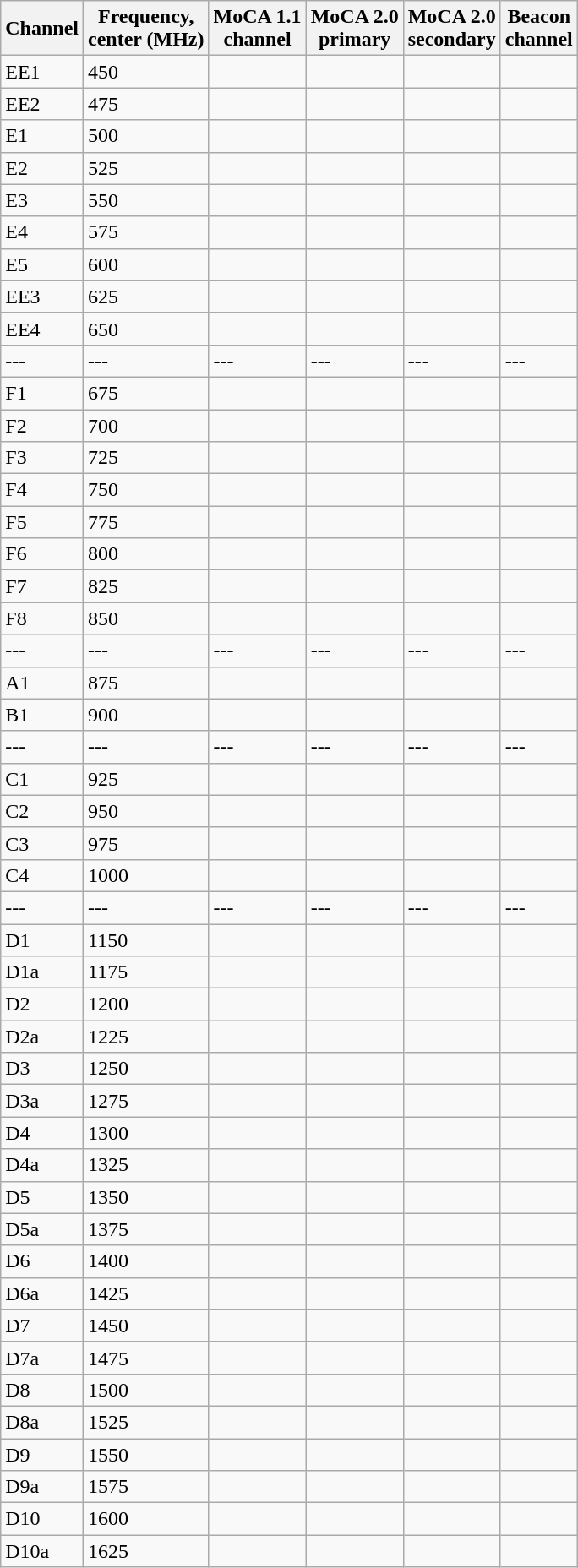<table class="wikitable">
<tr>
<th>Channel</th>
<th>Frequency, <br>center (MHz)</th>
<th>MoCA 1.1 <br>channel</th>
<th>MoCA 2.0 <br>primary</th>
<th>MoCA 2.0 <br>secondary</th>
<th>Beacon <br>channel</th>
</tr>
<tr>
<td>EE1</td>
<td>450</td>
<td> </td>
<td> </td>
<td></td>
<td> </td>
</tr>
<tr>
<td>EE2</td>
<td>475</td>
<td> </td>
<td> </td>
<td></td>
<td> </td>
</tr>
<tr>
<td>E1</td>
<td>500</td>
<td></td>
<td> </td>
<td></td>
<td></td>
</tr>
<tr>
<td>E2</td>
<td>525</td>
<td></td>
<td></td>
<td> </td>
<td></td>
</tr>
<tr>
<td>E3</td>
<td>550</td>
<td></td>
<td></td>
<td> </td>
<td></td>
</tr>
<tr>
<td>E4</td>
<td>575</td>
<td></td>
<td></td>
<td> </td>
<td></td>
</tr>
<tr>
<td>E5</td>
<td>600</td>
<td></td>
<td></td>
<td> </td>
<td></td>
</tr>
<tr>
<td>EE3</td>
<td>625</td>
<td> </td>
<td></td>
<td> </td>
<td> </td>
</tr>
<tr>
<td>EE4</td>
<td>650</td>
<td> </td>
<td> </td>
<td></td>
<td> </td>
</tr>
<tr>
<td>---</td>
<td>---</td>
<td>---</td>
<td>---</td>
<td>---</td>
<td>---</td>
</tr>
<tr>
<td>F1</td>
<td>675</td>
<td></td>
<td> </td>
<td> </td>
<td></td>
</tr>
<tr>
<td>F2</td>
<td>700</td>
<td></td>
<td></td>
<td></td>
<td></td>
</tr>
<tr>
<td>F3</td>
<td>725</td>
<td></td>
<td></td>
<td> </td>
<td></td>
</tr>
<tr>
<td>F4</td>
<td>750</td>
<td></td>
<td></td>
<td> </td>
<td></td>
</tr>
<tr>
<td>F5</td>
<td>775</td>
<td></td>
<td></td>
<td> </td>
<td></td>
</tr>
<tr>
<td>F6</td>
<td>800</td>
<td></td>
<td></td>
<td> </td>
<td></td>
</tr>
<tr>
<td>F7</td>
<td>825</td>
<td></td>
<td></td>
<td></td>
<td></td>
</tr>
<tr>
<td>F8</td>
<td>850</td>
<td></td>
<td> </td>
<td> </td>
<td></td>
</tr>
<tr>
<td>---</td>
<td>---</td>
<td>---</td>
<td>---</td>
<td>---</td>
<td>---</td>
</tr>
<tr>
<td>A1</td>
<td>875</td>
<td> </td>
<td> </td>
<td> </td>
<td> </td>
</tr>
<tr>
<td>B1</td>
<td>900</td>
<td> </td>
<td> </td>
<td> </td>
<td> </td>
</tr>
<tr>
<td>---</td>
<td>---</td>
<td>---</td>
<td>---</td>
<td>---</td>
<td>---</td>
</tr>
<tr>
<td>C1</td>
<td>925</td>
<td> </td>
<td> </td>
<td> </td>
<td> </td>
</tr>
<tr>
<td>C2</td>
<td>950</td>
<td> </td>
<td> </td>
<td> </td>
<td> </td>
</tr>
<tr>
<td>C3</td>
<td>975</td>
<td> </td>
<td> </td>
<td> </td>
<td> </td>
</tr>
<tr>
<td>C4</td>
<td>1000</td>
<td> </td>
<td> </td>
<td> </td>
<td> </td>
</tr>
<tr>
<td>---</td>
<td>---</td>
<td>---</td>
<td>---</td>
<td>---</td>
<td>---</td>
</tr>
<tr>
<td>D1</td>
<td>1150</td>
<td></td>
<td> </td>
<td> </td>
<td></td>
</tr>
<tr>
<td>D1a</td>
<td>1175</td>
<td> </td>
<td></td>
<td></td>
<td> </td>
</tr>
<tr>
<td>D2</td>
<td>1200</td>
<td></td>
<td></td>
<td></td>
<td></td>
</tr>
<tr>
<td>D2a</td>
<td>1225</td>
<td> </td>
<td></td>
<td></td>
<td> </td>
</tr>
<tr>
<td>D3</td>
<td>1250</td>
<td></td>
<td></td>
<td></td>
<td></td>
</tr>
<tr>
<td>D3a</td>
<td>1275</td>
<td> </td>
<td></td>
<td></td>
<td> </td>
</tr>
<tr>
<td>D4</td>
<td>1300</td>
<td></td>
<td></td>
<td></td>
<td></td>
</tr>
<tr>
<td>D4a</td>
<td>1325</td>
<td> </td>
<td></td>
<td></td>
<td> </td>
</tr>
<tr>
<td>D5</td>
<td>1350</td>
<td></td>
<td></td>
<td></td>
<td></td>
</tr>
<tr>
<td>D5a</td>
<td>1375</td>
<td> </td>
<td></td>
<td></td>
<td> </td>
</tr>
<tr>
<td>D6</td>
<td>1400</td>
<td></td>
<td></td>
<td></td>
<td></td>
</tr>
<tr>
<td>D6a</td>
<td>1425</td>
<td> </td>
<td></td>
<td></td>
<td> </td>
</tr>
<tr>
<td>D7</td>
<td>1450</td>
<td></td>
<td></td>
<td></td>
<td></td>
</tr>
<tr>
<td>D7a</td>
<td>1475</td>
<td> </td>
<td></td>
<td></td>
<td> </td>
</tr>
<tr>
<td>D8</td>
<td>1500</td>
<td></td>
<td></td>
<td></td>
<td></td>
</tr>
<tr>
<td>D8a</td>
<td>1525</td>
<td> </td>
<td></td>
<td></td>
<td> </td>
</tr>
<tr>
<td>D9</td>
<td>1550</td>
<td> </td>
<td></td>
<td></td>
<td></td>
</tr>
<tr>
<td>D9a</td>
<td>1575</td>
<td> </td>
<td></td>
<td></td>
<td> </td>
</tr>
<tr>
<td>D10</td>
<td>1600</td>
<td> </td>
<td></td>
<td></td>
<td></td>
</tr>
<tr>
<td>D10a</td>
<td>1625</td>
<td> </td>
<td></td>
<td></td>
<td> </td>
</tr>
</table>
